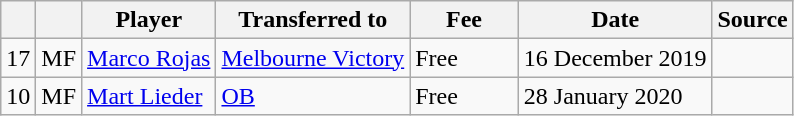<table class="wikitable plainrowheaders sortable">
<tr>
<th></th>
<th></th>
<th scope=col>Player</th>
<th>Transferred to</th>
<th !scope=col; style="width: 65px;">Fee</th>
<th scope=col>Date</th>
<th scope=col>Source</th>
</tr>
<tr>
<td>17</td>
<td>MF</td>
<td> <a href='#'>Marco Rojas</a></td>
<td> <a href='#'>Melbourne Victory</a></td>
<td>Free</td>
<td>16 December 2019</td>
<td></td>
</tr>
<tr>
<td>10</td>
<td>MF</td>
<td> <a href='#'>Mart Lieder</a></td>
<td> <a href='#'>OB</a></td>
<td>Free</td>
<td>28 January 2020</td>
<td></td>
</tr>
</table>
